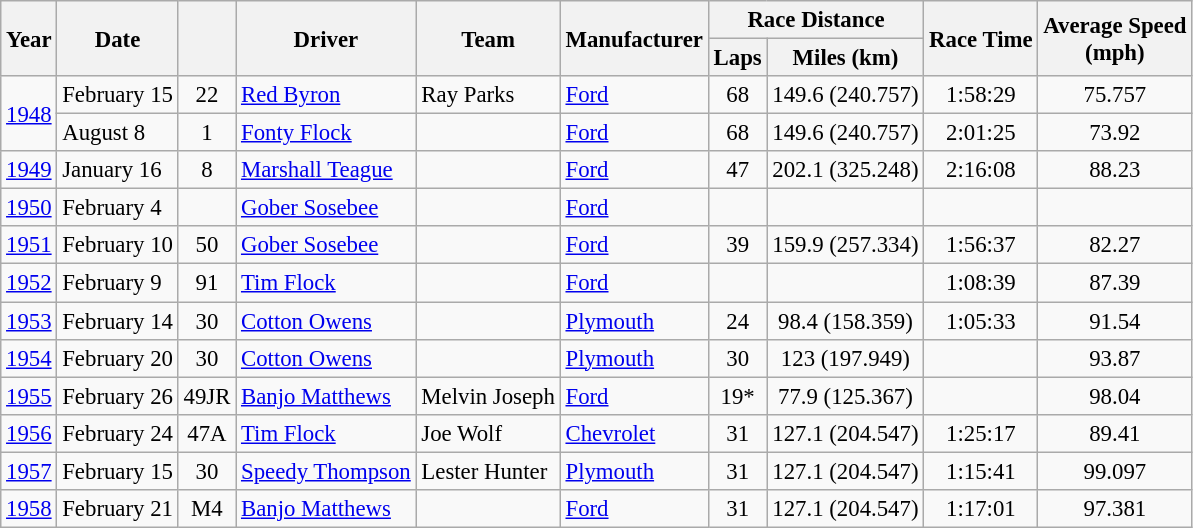<table class="wikitable" style="font-size: 95%;">
<tr>
<th rowspan="2">Year</th>
<th rowspan="2">Date</th>
<th rowspan="2"></th>
<th rowspan="2">Driver</th>
<th rowspan="2">Team</th>
<th rowspan="2">Manufacturer</th>
<th colspan="2">Race Distance</th>
<th rowspan="2">Race Time</th>
<th rowspan="2">Average Speed<br>(mph)</th>
</tr>
<tr>
<th>Laps</th>
<th>Miles (km)</th>
</tr>
<tr>
<td rowspan="2"><a href='#'>1948</a></td>
<td>February 15</td>
<td align="center">22</td>
<td><a href='#'>Red Byron</a></td>
<td>Ray Parks</td>
<td><a href='#'>Ford</a></td>
<td align="center">68</td>
<td align="center">149.6 (240.757)</td>
<td align="center">1:58:29</td>
<td align="center">75.757</td>
</tr>
<tr>
<td>August 8</td>
<td align="center">1</td>
<td><a href='#'>Fonty Flock</a></td>
<td></td>
<td><a href='#'>Ford</a></td>
<td align="center">68</td>
<td align="center">149.6 (240.757)</td>
<td align="center">2:01:25</td>
<td align="center">73.92</td>
</tr>
<tr>
<td><a href='#'>1949</a></td>
<td>January 16</td>
<td align="center">8</td>
<td><a href='#'>Marshall Teague</a></td>
<td></td>
<td><a href='#'>Ford</a></td>
<td align="center">47</td>
<td align="center">202.1 (325.248)</td>
<td align="center">2:16:08</td>
<td align="center">88.23</td>
</tr>
<tr>
<td><a href='#'>1950</a></td>
<td>February 4</td>
<td align="center"></td>
<td><a href='#'>Gober Sosebee</a></td>
<td></td>
<td><a href='#'>Ford</a></td>
<td align="center"></td>
<td align="center"></td>
<td align="center"></td>
<td align="center"></td>
</tr>
<tr>
<td><a href='#'>1951</a></td>
<td>February 10</td>
<td align="center">50</td>
<td><a href='#'>Gober Sosebee</a></td>
<td></td>
<td><a href='#'>Ford</a></td>
<td align="center">39</td>
<td align="center">159.9 (257.334)</td>
<td align="center">1:56:37</td>
<td align="center">82.27</td>
</tr>
<tr>
<td><a href='#'>1952</a></td>
<td>February 9</td>
<td align="center">91</td>
<td><a href='#'>Tim Flock</a></td>
<td></td>
<td><a href='#'>Ford</a></td>
<td align="center"></td>
<td align="center"></td>
<td align="center">1:08:39</td>
<td align="center">87.39</td>
</tr>
<tr>
<td><a href='#'>1953</a></td>
<td>February 14</td>
<td align="center">30</td>
<td><a href='#'>Cotton Owens</a></td>
<td></td>
<td><a href='#'>Plymouth</a></td>
<td align="center">24</td>
<td align="center">98.4 (158.359)</td>
<td align="center">1:05:33</td>
<td align="center">91.54</td>
</tr>
<tr>
<td><a href='#'>1954</a></td>
<td>February 20</td>
<td align="center">30</td>
<td><a href='#'>Cotton Owens</a></td>
<td></td>
<td><a href='#'>Plymouth</a></td>
<td align="center">30</td>
<td align="center">123 (197.949)</td>
<td align="center"></td>
<td align="center">93.87</td>
</tr>
<tr>
<td><a href='#'>1955</a></td>
<td>February 26</td>
<td align="center">49JR</td>
<td><a href='#'>Banjo Matthews</a></td>
<td>Melvin Joseph</td>
<td><a href='#'>Ford</a></td>
<td align="center">19*</td>
<td align="center">77.9 (125.367)</td>
<td align="center"></td>
<td align="center">98.04</td>
</tr>
<tr>
<td><a href='#'>1956</a></td>
<td>February 24</td>
<td align="center">47A</td>
<td><a href='#'>Tim Flock</a></td>
<td>Joe Wolf</td>
<td><a href='#'>Chevrolet</a></td>
<td align="center">31</td>
<td align="center">127.1 (204.547)</td>
<td align="center">1:25:17</td>
<td align="center">89.41</td>
</tr>
<tr>
<td><a href='#'>1957</a></td>
<td>February 15</td>
<td align="center">30</td>
<td><a href='#'>Speedy Thompson</a></td>
<td>Lester Hunter</td>
<td><a href='#'>Plymouth</a></td>
<td align="center">31</td>
<td align="center">127.1 (204.547)</td>
<td align="center">1:15:41</td>
<td align="center">99.097</td>
</tr>
<tr>
<td><a href='#'>1958</a></td>
<td>February 21</td>
<td align="center">M4</td>
<td><a href='#'>Banjo Matthews</a></td>
<td></td>
<td><a href='#'>Ford</a></td>
<td align="center">31</td>
<td align="center">127.1 (204.547)</td>
<td align="center">1:17:01</td>
<td align="center">97.381</td>
</tr>
</table>
